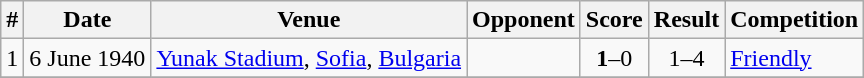<table class="wikitable">
<tr>
<th>#</th>
<th>Date</th>
<th>Venue</th>
<th>Opponent</th>
<th>Score</th>
<th>Result</th>
<th>Competition</th>
</tr>
<tr>
<td>1</td>
<td>6 June 1940</td>
<td><a href='#'>Yunak Stadium</a>, <a href='#'>Sofia</a>, <a href='#'>Bulgaria</a></td>
<td></td>
<td align=center><strong>1</strong>–0</td>
<td align=center>1–4</td>
<td><a href='#'>Friendly</a></td>
</tr>
<tr>
</tr>
</table>
